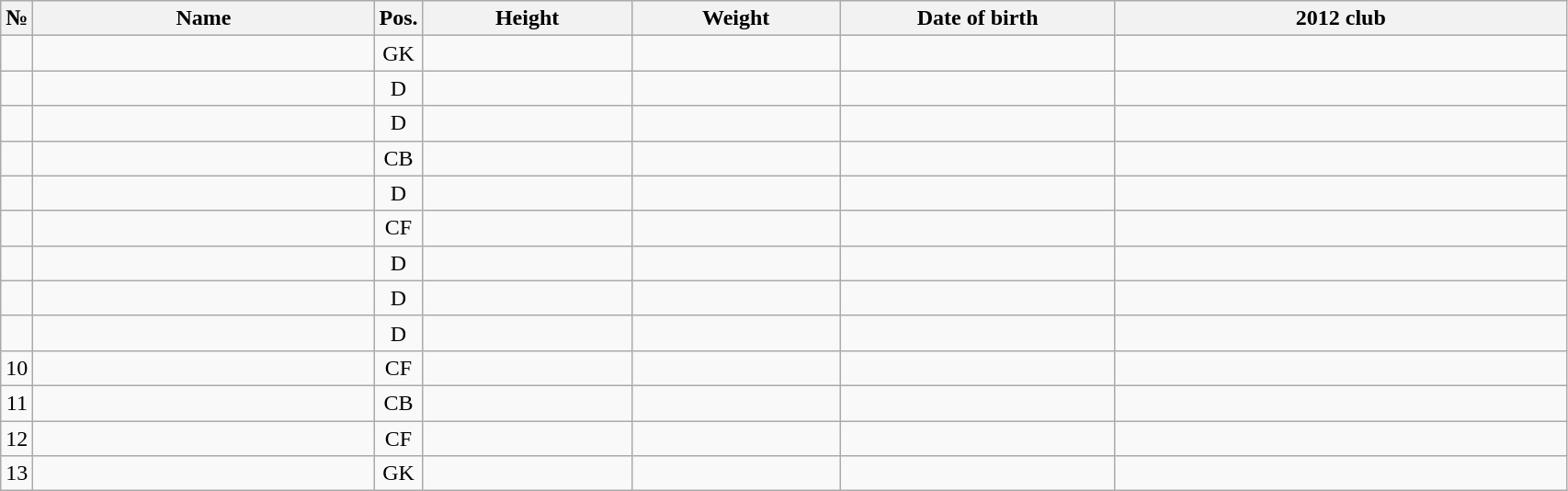<table class="wikitable sortable" style="font-size:100%; text-align:center;">
<tr>
<th>№</th>
<th style="width:15em">Name</th>
<th>Pos.</th>
<th style="width:9em">Height</th>
<th style="width:9em">Weight</th>
<th style="width:12em">Date of birth</th>
<th style="width:20em">2012 club</th>
</tr>
<tr>
<td></td>
<td style="text-align:left;"></td>
<td>GK</td>
<td></td>
<td></td>
<td style="text-align:right;"></td>
<td style="text-align:left;"></td>
</tr>
<tr>
<td></td>
<td style="text-align:left;"></td>
<td>D</td>
<td></td>
<td></td>
<td style="text-align:right;"></td>
<td style="text-align:left;"></td>
</tr>
<tr>
<td></td>
<td style="text-align:left;"></td>
<td>D</td>
<td></td>
<td></td>
<td style="text-align:right;"></td>
<td style="text-align:left;"></td>
</tr>
<tr>
<td></td>
<td style="text-align:left;"></td>
<td>CB</td>
<td></td>
<td></td>
<td style="text-align:right;"></td>
<td style="text-align:left;"></td>
</tr>
<tr>
<td></td>
<td style="text-align:left;"></td>
<td>D</td>
<td></td>
<td></td>
<td style="text-align:right;"></td>
<td style="text-align:left;"></td>
</tr>
<tr>
<td></td>
<td style="text-align:left;"></td>
<td>CF</td>
<td></td>
<td></td>
<td style="text-align:right;"></td>
<td style="text-align:left;"></td>
</tr>
<tr>
<td></td>
<td style="text-align:left;"></td>
<td>D</td>
<td></td>
<td></td>
<td style="text-align:right;"></td>
<td style="text-align:left;"></td>
</tr>
<tr>
<td></td>
<td style="text-align:left;"></td>
<td>D</td>
<td></td>
<td></td>
<td style="text-align:right;"></td>
<td style="text-align:left;"></td>
</tr>
<tr>
<td></td>
<td style="text-align:left;"></td>
<td>D</td>
<td></td>
<td></td>
<td style="text-align:right;"></td>
<td style="text-align:left;"></td>
</tr>
<tr>
<td>10</td>
<td style="text-align:left;"></td>
<td>CF</td>
<td></td>
<td></td>
<td style="text-align:right;"></td>
<td style="text-align:left;"></td>
</tr>
<tr>
<td>11</td>
<td style="text-align:left;"></td>
<td>CB</td>
<td></td>
<td></td>
<td style="text-align:right;"></td>
<td style="text-align:left;"></td>
</tr>
<tr>
<td>12</td>
<td style="text-align:left;"></td>
<td>CF</td>
<td></td>
<td></td>
<td style="text-align:right;"></td>
<td style="text-align:left;"></td>
</tr>
<tr>
<td>13</td>
<td style="text-align:left;"></td>
<td>GK</td>
<td></td>
<td></td>
<td style="text-align:right;"></td>
<td style="text-align:left;"></td>
</tr>
</table>
